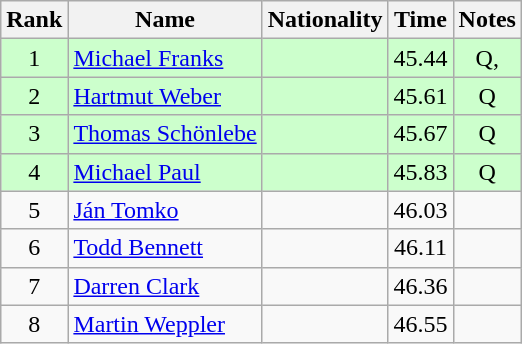<table class="wikitable sortable" style="text-align:center">
<tr>
<th>Rank</th>
<th>Name</th>
<th>Nationality</th>
<th>Time</th>
<th>Notes</th>
</tr>
<tr style="background:#ccffcc;">
<td align="center">1</td>
<td align=left><a href='#'>Michael Franks</a></td>
<td align=left></td>
<td align="center">45.44</td>
<td>Q, </td>
</tr>
<tr style="background:#ccffcc;">
<td align="center">2</td>
<td align=left><a href='#'>Hartmut Weber</a></td>
<td align=left></td>
<td align="center">45.61</td>
<td>Q</td>
</tr>
<tr style="background:#ccffcc;">
<td align="center">3</td>
<td align=left><a href='#'>Thomas Schönlebe</a></td>
<td align=left></td>
<td align="center">45.67</td>
<td>Q</td>
</tr>
<tr style="background:#ccffcc;">
<td align="center">4</td>
<td align=left><a href='#'>Michael Paul</a></td>
<td align=left></td>
<td align="center">45.83</td>
<td>Q</td>
</tr>
<tr>
<td align="center">5</td>
<td align=left><a href='#'>Ján Tomko</a></td>
<td align=left></td>
<td align="center">46.03</td>
<td></td>
</tr>
<tr>
<td align="center">6</td>
<td align=left><a href='#'>Todd Bennett</a></td>
<td align=left></td>
<td align="center">46.11</td>
<td></td>
</tr>
<tr>
<td align="center">7</td>
<td align=left><a href='#'>Darren Clark</a></td>
<td align=left></td>
<td align="center">46.36</td>
<td></td>
</tr>
<tr>
<td align="center">8</td>
<td align=left><a href='#'>Martin Weppler</a></td>
<td align=left></td>
<td align="center">46.55</td>
<td></td>
</tr>
</table>
